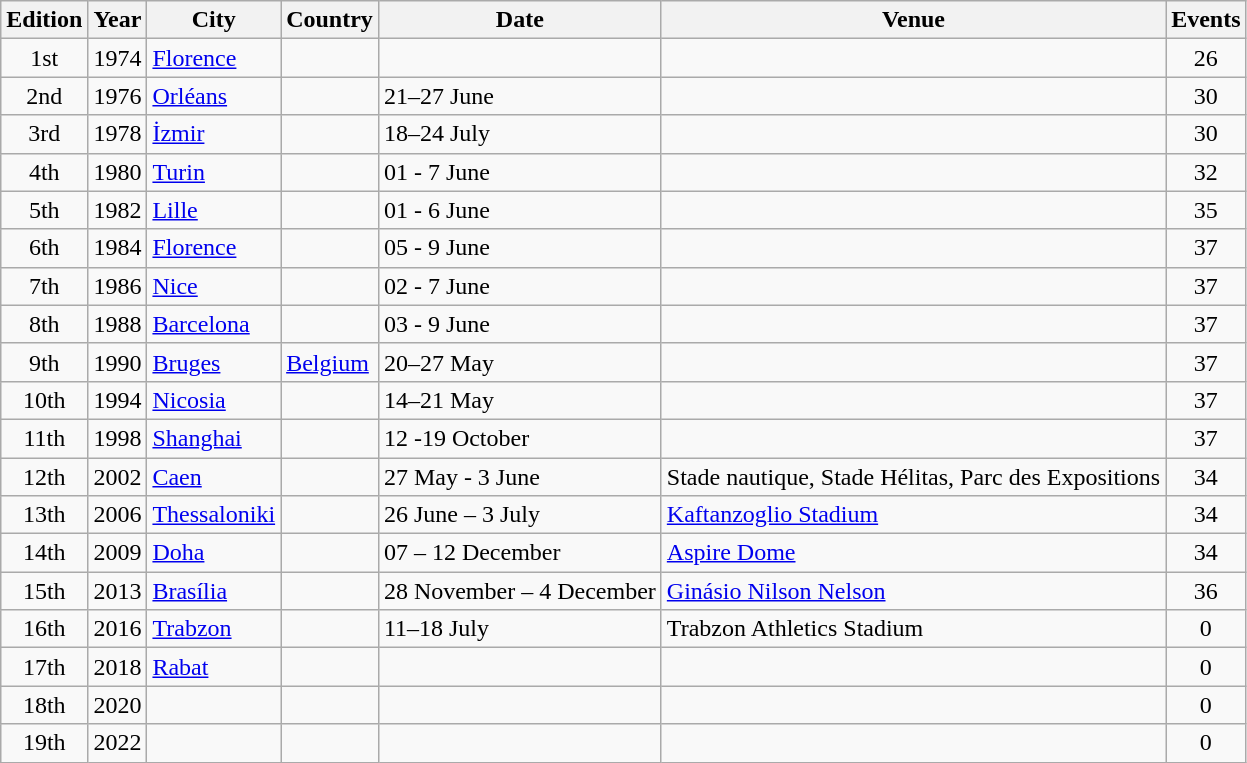<table class="wikitable">
<tr>
<th>Edition</th>
<th>Year</th>
<th>City</th>
<th>Country</th>
<th>Date</th>
<th>Venue</th>
<th>Events</th>
</tr>
<tr>
<td align=center>1st</td>
<td align=center>1974</td>
<td><a href='#'>Florence</a></td>
<td></td>
<td></td>
<td></td>
<td align=center>26</td>
</tr>
<tr>
<td align=center>2nd</td>
<td align=center>1976</td>
<td><a href='#'>Orléans</a></td>
<td></td>
<td>21–27 June</td>
<td></td>
<td align=center>30</td>
</tr>
<tr>
<td align=center>3rd</td>
<td align=center>1978</td>
<td><a href='#'>İzmir</a></td>
<td></td>
<td>18–24 July</td>
<td></td>
<td align=center>30</td>
</tr>
<tr>
<td align=center>4th</td>
<td align=center>1980</td>
<td><a href='#'>Turin</a></td>
<td></td>
<td>01 - 7 June</td>
<td></td>
<td align=center>32</td>
</tr>
<tr>
<td align=center>5th</td>
<td align=center>1982</td>
<td><a href='#'>Lille</a></td>
<td></td>
<td>01 - 6 June</td>
<td></td>
<td align=center>35</td>
</tr>
<tr>
<td align=center>6th</td>
<td align=center>1984</td>
<td><a href='#'>Florence</a></td>
<td></td>
<td>05 - 9 June</td>
<td></td>
<td align=center>37</td>
</tr>
<tr>
<td align=center>7th</td>
<td align=center>1986</td>
<td><a href='#'>Nice</a></td>
<td></td>
<td>02 - 7 June</td>
<td></td>
<td align=center>37</td>
</tr>
<tr>
<td align=center>8th</td>
<td align=center>1988</td>
<td><a href='#'>Barcelona</a></td>
<td></td>
<td>03 - 9 June</td>
<td></td>
<td align=center>37</td>
</tr>
<tr>
<td align=center>9th</td>
<td align=center>1990</td>
<td><a href='#'>Bruges</a></td>
<td> <a href='#'>Belgium</a></td>
<td>20–27 May</td>
<td></td>
<td align=center>37</td>
</tr>
<tr>
<td align=center>10th</td>
<td align=center>1994</td>
<td><a href='#'>Nicosia</a></td>
<td></td>
<td>14–21 May</td>
<td></td>
<td align=center>37</td>
</tr>
<tr>
<td align=center>11th</td>
<td align=center>1998</td>
<td><a href='#'>Shanghai</a></td>
<td></td>
<td>12 -19 October</td>
<td></td>
<td align=center>37</td>
</tr>
<tr>
<td align=center>12th</td>
<td align=center>2002</td>
<td><a href='#'>Caen</a></td>
<td></td>
<td>27 May - 3 June</td>
<td>Stade nautique, Stade Hélitas, Parc des Expositions</td>
<td align=center>34</td>
</tr>
<tr>
<td align=center>13th</td>
<td align=center>2006</td>
<td><a href='#'>Thessaloniki</a></td>
<td></td>
<td>26 June – 3 July</td>
<td><a href='#'>Kaftanzoglio Stadium</a></td>
<td align=center>34</td>
</tr>
<tr>
<td align=center>14th</td>
<td align=center>2009</td>
<td><a href='#'>Doha</a></td>
<td></td>
<td>07 – 12 December</td>
<td><a href='#'>Aspire Dome</a></td>
<td align=center>34</td>
</tr>
<tr>
<td align=center>15th</td>
<td align=center>2013</td>
<td><a href='#'>Brasília</a></td>
<td></td>
<td>28 November – 4 December</td>
<td><a href='#'>Ginásio Nilson Nelson</a></td>
<td align=center>36</td>
</tr>
<tr>
<td align=center>16th</td>
<td align=center>2016</td>
<td><a href='#'>Trabzon</a></td>
<td></td>
<td>11–18 July</td>
<td>Trabzon Athletics Stadium</td>
<td align=center>0</td>
</tr>
<tr>
<td align=center>17th</td>
<td align=center>2018</td>
<td><a href='#'>Rabat</a></td>
<td></td>
<td></td>
<td></td>
<td align=center>0</td>
</tr>
<tr>
<td align=center>18th</td>
<td align=center>2020</td>
<td></td>
<td></td>
<td></td>
<td></td>
<td align=center>0</td>
</tr>
<tr>
<td align=center>19th</td>
<td align=center>2022</td>
<td></td>
<td></td>
<td></td>
<td></td>
<td align=center>0</td>
</tr>
</table>
